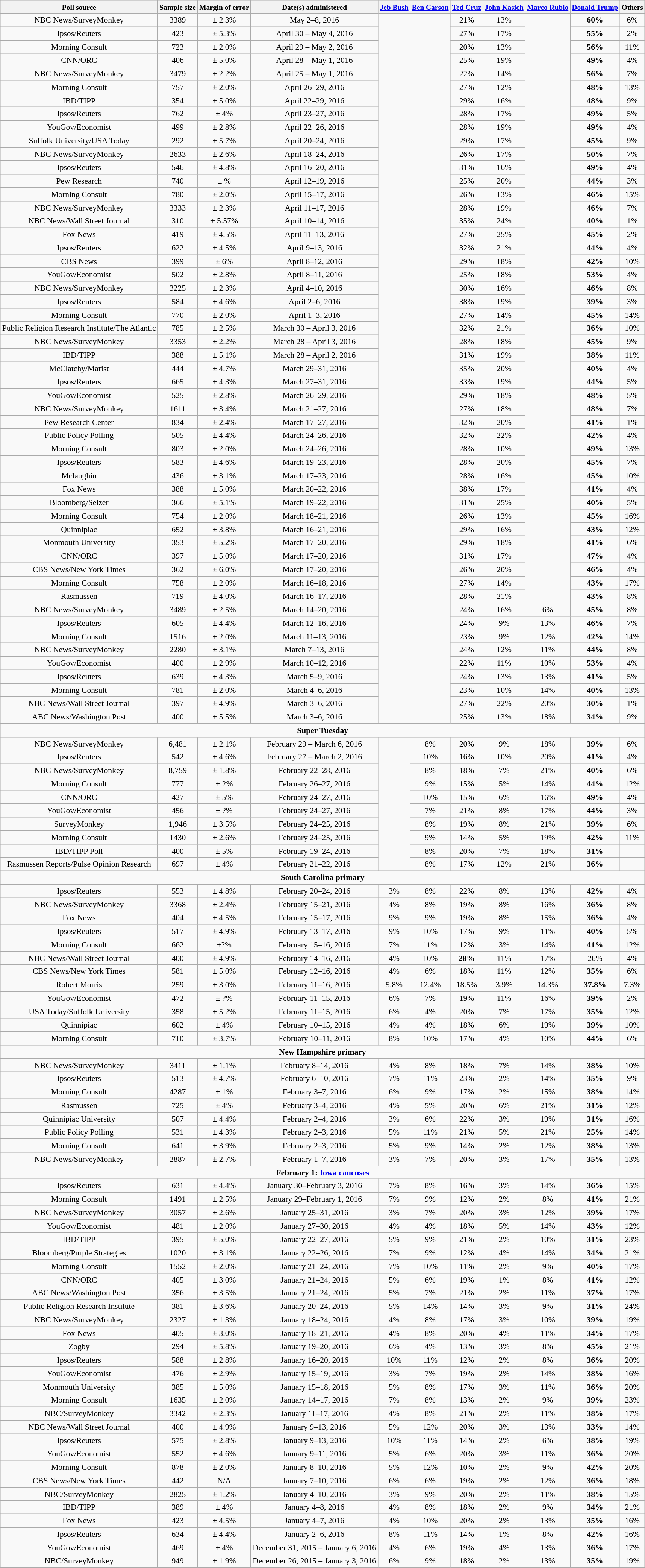<table class="wikitable sortable tpl-blanktable" style="text-align:center;font-size:90%;line-height:17px">
<tr valign="bottom" style="font-size:90%;">
<th>Poll source</th>
<th>Sample size</th>
<th>Margin of error</th>
<th>Date(s) administered</th>
<th><a href='#'>Jeb Bush</a></th>
<th><a href='#'>Ben Carson</a></th>
<th><a href='#'>Ted Cruz</a></th>
<th><a href='#'>John Kasich</a></th>
<th><a href='#'>Marco Rubio</a></th>
<th><a href='#'>Donald Trump</a></th>
<th style="font-size:100%" width="25px">Others</th>
</tr>
<tr>
<td>NBC News/SurveyMonkey</td>
<td>3389</td>
<td>± 2.3%</td>
<td>May 2–8, 2016</td>
<td rowspan="53"></td>
<td rowspan="53"></td>
<td>21%</td>
<td>13%</td>
<td rowspan="44"></td>
<td><strong>60%</strong></td>
<td>6%</td>
</tr>
<tr>
<td>Ipsos/Reuters</td>
<td>423</td>
<td>± 5.3%</td>
<td>April 30 – May 4, 2016</td>
<td>27%</td>
<td>17%</td>
<td><strong>55%</strong></td>
<td>2%</td>
</tr>
<tr>
<td>Morning Consult</td>
<td>723</td>
<td>± 2.0%</td>
<td>April 29 – May 2, 2016</td>
<td>20%</td>
<td>13%</td>
<td><strong>56%</strong></td>
<td>11%</td>
</tr>
<tr>
<td>CNN/ORC</td>
<td>406</td>
<td>± 5.0%</td>
<td>April 28 – May 1, 2016</td>
<td>25%</td>
<td>19%</td>
<td><strong>49%</strong></td>
<td>4%</td>
</tr>
<tr>
<td>NBC News/SurveyMonkey</td>
<td>3479</td>
<td>± 2.2%</td>
<td>April 25 – May 1, 2016</td>
<td>22%</td>
<td>14%</td>
<td><strong>56%</strong></td>
<td>7%</td>
</tr>
<tr>
<td>Morning Consult</td>
<td>757</td>
<td>± 2.0%</td>
<td>April 26–29, 2016</td>
<td>27%</td>
<td>12%</td>
<td><strong>48%</strong></td>
<td>13%</td>
</tr>
<tr>
<td>IBD/TIPP</td>
<td>354</td>
<td>± 5.0%</td>
<td>April 22–29, 2016</td>
<td>29%</td>
<td>16%</td>
<td><strong>48%</strong></td>
<td>9%</td>
</tr>
<tr>
<td>Ipsos/Reuters</td>
<td>762</td>
<td>± 4%</td>
<td>April 23–27, 2016</td>
<td>28%</td>
<td>17%</td>
<td><strong>49%</strong></td>
<td>5%</td>
</tr>
<tr>
<td>YouGov/Economist</td>
<td>499</td>
<td>± 2.8%</td>
<td>April 22–26, 2016</td>
<td>28%</td>
<td>19%</td>
<td><strong>49%</strong></td>
<td>4%</td>
</tr>
<tr>
<td>Suffolk University/USA Today</td>
<td>292</td>
<td>± 5.7%</td>
<td>April 20–24, 2016</td>
<td>29%</td>
<td>17%</td>
<td><strong>45%</strong></td>
<td>9%</td>
</tr>
<tr>
<td>NBC News/SurveyMonkey</td>
<td>2633</td>
<td>± 2.6%</td>
<td>April 18–24, 2016</td>
<td>26%</td>
<td>17%</td>
<td><strong>50%</strong></td>
<td>7%</td>
</tr>
<tr>
<td>Ipsos/Reuters</td>
<td>546</td>
<td>± 4.8%</td>
<td>April 16–20, 2016</td>
<td>31%</td>
<td>16%</td>
<td><strong>49%</strong></td>
<td>4%</td>
</tr>
<tr>
<td>Pew Research</td>
<td>740</td>
<td>± %</td>
<td>April 12–19, 2016</td>
<td>25%</td>
<td>20%</td>
<td><strong>44%</strong></td>
<td>3%</td>
</tr>
<tr>
<td>Morning Consult</td>
<td>780</td>
<td>± 2.0%</td>
<td>April 15–17, 2016</td>
<td>26%</td>
<td>13%</td>
<td><strong>46%</strong></td>
<td>15%</td>
</tr>
<tr>
<td>NBC News/SurveyMonkey</td>
<td>3333</td>
<td>± 2.3%</td>
<td>April 11–17, 2016</td>
<td>28%</td>
<td>19%</td>
<td><strong>46%</strong></td>
<td>7%</td>
</tr>
<tr>
<td>NBC News/Wall Street Journal</td>
<td>310</td>
<td>± 5.57%</td>
<td>April 10–14, 2016</td>
<td>35%</td>
<td>24%</td>
<td><strong>40%</strong></td>
<td>1%</td>
</tr>
<tr>
<td>Fox News</td>
<td>419</td>
<td>± 4.5%</td>
<td>April 11–13, 2016</td>
<td>27%</td>
<td>25%</td>
<td><strong>45%</strong></td>
<td>2%</td>
</tr>
<tr>
<td>Ipsos/Reuters</td>
<td>622</td>
<td>± 4.5%</td>
<td>April 9–13, 2016</td>
<td>32%</td>
<td>21%</td>
<td><strong>44%</strong></td>
<td>4%</td>
</tr>
<tr>
<td>CBS News</td>
<td>399</td>
<td>± 6%</td>
<td>April 8–12, 2016</td>
<td>29%</td>
<td>18%</td>
<td><strong>42%</strong></td>
<td>10%</td>
</tr>
<tr>
<td>YouGov/Economist</td>
<td>502</td>
<td>± 2.8%</td>
<td>April 8–11, 2016</td>
<td>25%</td>
<td>18%</td>
<td><strong>53%</strong></td>
<td>4%</td>
</tr>
<tr>
<td>NBC News/SurveyMonkey</td>
<td>3225</td>
<td>± 2.3%</td>
<td>April 4–10, 2016</td>
<td>30%</td>
<td>16%</td>
<td><strong>46%</strong></td>
<td>8%</td>
</tr>
<tr>
<td>Ipsos/Reuters</td>
<td>584</td>
<td>± 4.6%</td>
<td>April 2–6, 2016</td>
<td>38%</td>
<td>19%</td>
<td><strong>39%</strong></td>
<td>3%</td>
</tr>
<tr>
<td>Morning Consult</td>
<td>770</td>
<td>± 2.0%</td>
<td>April 1–3, 2016</td>
<td>27%</td>
<td>14%</td>
<td><strong>45%</strong></td>
<td>14%</td>
</tr>
<tr>
<td>Public Religion Research Institute/The Atlantic</td>
<td>785</td>
<td>± 2.5%</td>
<td>March 30 – April 3, 2016</td>
<td>32%</td>
<td>21%</td>
<td><strong>36%</strong></td>
<td>10%</td>
</tr>
<tr>
<td>NBC News/SurveyMonkey</td>
<td>3353</td>
<td>± 2.2%</td>
<td>March 28 – April 3, 2016</td>
<td>28%</td>
<td>18%</td>
<td><strong>45%</strong></td>
<td>9%</td>
</tr>
<tr>
<td>IBD/TIPP</td>
<td>388</td>
<td>± 5.1%</td>
<td>March 28 – April 2, 2016</td>
<td>31%</td>
<td>19%</td>
<td><strong>38%</strong></td>
<td>11%</td>
</tr>
<tr>
<td>McClatchy/Marist</td>
<td>444</td>
<td>± 4.7%</td>
<td>March 29–31, 2016</td>
<td>35%</td>
<td>20%</td>
<td><strong>40%</strong></td>
<td>4%</td>
</tr>
<tr>
<td>Ipsos/Reuters</td>
<td>665</td>
<td>± 4.3%</td>
<td>March 27–31, 2016</td>
<td>33%</td>
<td>19%</td>
<td><strong>44%</strong></td>
<td>5%</td>
</tr>
<tr>
<td>YouGov/Economist</td>
<td>525</td>
<td>± 2.8%</td>
<td>March 26–29, 2016</td>
<td>29%</td>
<td>18%</td>
<td><strong>48%</strong></td>
<td>5%</td>
</tr>
<tr>
<td>NBC News/SurveyMonkey</td>
<td>1611</td>
<td>± 3.4%</td>
<td>March 21–27, 2016</td>
<td>27%</td>
<td>18%</td>
<td><strong>48%</strong></td>
<td>7%</td>
</tr>
<tr>
<td>Pew Research Center</td>
<td>834</td>
<td>± 2.4%</td>
<td>March 17–27, 2016</td>
<td>32%</td>
<td>20%</td>
<td><strong>41%</strong></td>
<td>1%</td>
</tr>
<tr>
<td>Public Policy Polling</td>
<td>505</td>
<td>± 4.4%</td>
<td>March 24–26, 2016</td>
<td>32%</td>
<td>22%</td>
<td><strong>42%</strong></td>
<td>4%</td>
</tr>
<tr>
<td>Morning Consult</td>
<td>803</td>
<td>± 2.0%</td>
<td>March 24–26, 2016</td>
<td>28%</td>
<td>10%</td>
<td><strong>49%</strong></td>
<td>13%</td>
</tr>
<tr>
<td>Ipsos/Reuters</td>
<td>583</td>
<td>± 4.6%</td>
<td>March 19–23, 2016</td>
<td>28%</td>
<td>20%</td>
<td><strong>45%</strong></td>
<td>7%</td>
</tr>
<tr>
<td>Mclaughin</td>
<td>436</td>
<td>± 3.1%</td>
<td>March 17–23, 2016</td>
<td>28%</td>
<td>16%</td>
<td><strong>45%</strong></td>
<td>10%</td>
</tr>
<tr>
<td>Fox News</td>
<td>388</td>
<td>± 5.0%</td>
<td>March 20–22, 2016</td>
<td>38%</td>
<td>17%</td>
<td><strong>41%</strong></td>
<td>4%</td>
</tr>
<tr>
<td>Bloomberg/Selzer</td>
<td>366</td>
<td>± 5.1%</td>
<td>March 19–22, 2016</td>
<td>31%</td>
<td>25%</td>
<td><strong>40%</strong></td>
<td>5%</td>
</tr>
<tr>
<td>Morning Consult</td>
<td>754</td>
<td>± 2.0%</td>
<td>March 18–21, 2016</td>
<td>26%</td>
<td>13%</td>
<td><strong>45%</strong></td>
<td>16%</td>
</tr>
<tr>
<td>Quinnipiac</td>
<td>652</td>
<td>± 3.8%</td>
<td>March 16–21, 2016</td>
<td>29%</td>
<td>16%</td>
<td><strong>43%</strong></td>
<td>12%</td>
</tr>
<tr>
<td>Monmouth University</td>
<td>353</td>
<td>± 5.2%</td>
<td>March 17–20, 2016</td>
<td>29%</td>
<td>18%</td>
<td><strong>41%</strong></td>
<td>6%</td>
</tr>
<tr>
<td>CNN/ORC</td>
<td>397</td>
<td>± 5.0%</td>
<td>March 17–20, 2016</td>
<td>31%</td>
<td>17%</td>
<td><strong>47%</strong></td>
<td>4%</td>
</tr>
<tr>
<td>CBS News/New York Times</td>
<td>362</td>
<td>± 6.0%</td>
<td>March 17–20, 2016</td>
<td>26%</td>
<td>20%</td>
<td><strong>46%</strong></td>
<td>4%</td>
</tr>
<tr>
<td>Morning Consult</td>
<td>758</td>
<td>± 2.0%</td>
<td>March 16–18, 2016</td>
<td>27%</td>
<td>14%</td>
<td><strong>43%</strong></td>
<td>17%</td>
</tr>
<tr>
<td>Rasmussen</td>
<td>719</td>
<td>± 4.0%</td>
<td>March 16–17, 2016</td>
<td>28%</td>
<td>21%</td>
<td><strong>43%</strong></td>
<td>8%</td>
</tr>
<tr>
<td>NBC News/SurveyMonkey</td>
<td>3489</td>
<td>± 2.5%</td>
<td>March 14–20, 2016</td>
<td>24%</td>
<td>16%</td>
<td>6%</td>
<td><strong>45%</strong></td>
<td>8%</td>
</tr>
<tr>
<td>Ipsos/Reuters</td>
<td>605</td>
<td>± 4.4%</td>
<td>March 12–16, 2016</td>
<td>24%</td>
<td>9%</td>
<td>13%</td>
<td><strong>46%</strong></td>
<td>7%</td>
</tr>
<tr>
<td>Morning Consult</td>
<td>1516</td>
<td>± 2.0%</td>
<td>March 11–13, 2016</td>
<td>23%</td>
<td>9%</td>
<td>12%</td>
<td><strong>42%</strong></td>
<td>14%</td>
</tr>
<tr>
<td>NBC News/SurveyMonkey</td>
<td>2280</td>
<td>± 3.1%</td>
<td>March 7–13, 2016</td>
<td>24%</td>
<td>12%</td>
<td>11%</td>
<td><strong>44%</strong></td>
<td>8%</td>
</tr>
<tr>
<td>YouGov/Economist</td>
<td>400</td>
<td>± 2.9%</td>
<td>March 10–12, 2016</td>
<td>22%</td>
<td>11%</td>
<td>10%</td>
<td><strong>53%</strong></td>
<td>4%</td>
</tr>
<tr>
<td>Ipsos/Reuters</td>
<td>639</td>
<td>± 4.3%</td>
<td>March 5–9, 2016</td>
<td>24%</td>
<td>13%</td>
<td>13%</td>
<td><strong>41%</strong></td>
<td>5%</td>
</tr>
<tr>
<td>Morning Consult</td>
<td>781</td>
<td>± 2.0%</td>
<td>March 4–6, 2016</td>
<td>23%</td>
<td>10%</td>
<td>14%</td>
<td><strong>40%</strong></td>
<td>13%</td>
</tr>
<tr>
<td>NBC News/Wall Street Journal</td>
<td>397</td>
<td>± 4.9%</td>
<td>March 3–6, 2016</td>
<td>27%</td>
<td>22%</td>
<td>20%</td>
<td><strong>30%</strong></td>
<td>1%</td>
</tr>
<tr>
<td>ABC News/Washington Post</td>
<td>400</td>
<td>± 5.5%</td>
<td>March 3–6, 2016</td>
<td>25%</td>
<td>13%</td>
<td>18%</td>
<td><strong>34%</strong></td>
<td>9%</td>
</tr>
<tr>
<td colspan="11"><strong>Super Tuesday</strong></td>
</tr>
<tr>
<td>NBC News/SurveyMonkey</td>
<td>6,481</td>
<td>± 2.1%</td>
<td>February 29 – March 6, 2016</td>
<td rowspan="10"></td>
<td>8%</td>
<td>20%</td>
<td>9%</td>
<td>18%</td>
<td><strong>39%</strong></td>
<td>6%</td>
</tr>
<tr>
<td>Ipsos/Reuters</td>
<td>542</td>
<td>± 4.6%</td>
<td>February 27 – March 2, 2016</td>
<td>10%</td>
<td>16%</td>
<td>10%</td>
<td>20%</td>
<td><strong>41%</strong></td>
<td>4%</td>
</tr>
<tr>
<td>NBC News/SurveyMonkey</td>
<td>8,759</td>
<td>± 1.8%</td>
<td>February 22–28, 2016</td>
<td>8%</td>
<td>18%</td>
<td>7%</td>
<td>21%</td>
<td><strong>40%</strong></td>
<td>6%</td>
</tr>
<tr>
<td>Morning Consult</td>
<td>777</td>
<td>± 2%</td>
<td>February 26–27, 2016</td>
<td>9%</td>
<td>15%</td>
<td>5%</td>
<td>14%</td>
<td><strong>44%</strong></td>
<td>12%</td>
</tr>
<tr>
<td>CNN/ORC</td>
<td>427</td>
<td>± 5%</td>
<td>February 24–27, 2016</td>
<td>10%</td>
<td>15%</td>
<td>6%</td>
<td>16%</td>
<td><strong>49%</strong></td>
<td>4%</td>
</tr>
<tr>
<td>YouGov/Economist</td>
<td>456</td>
<td>± ?%</td>
<td>February 24–27, 2016</td>
<td>7%</td>
<td>21%</td>
<td>8%</td>
<td>17%</td>
<td><strong>44%</strong></td>
<td>3%</td>
</tr>
<tr>
<td>SurveyMonkey</td>
<td>1,946</td>
<td>± 3.5%</td>
<td>February 24–25, 2016</td>
<td>8%</td>
<td>19%</td>
<td>8%</td>
<td>21%</td>
<td><strong>39%</strong></td>
<td>6%</td>
</tr>
<tr>
<td>Morning Consult</td>
<td>1430</td>
<td>± 2.6%</td>
<td>February 24–25, 2016</td>
<td>9%</td>
<td>14%</td>
<td>5%</td>
<td>19%</td>
<td><strong>42%</strong></td>
<td>11%</td>
</tr>
<tr>
<td>IBD/TIPP Poll</td>
<td>400</td>
<td>± 5%</td>
<td>February 19–24, 2016</td>
<td>8%</td>
<td>20%</td>
<td>7%</td>
<td>18%</td>
<td><strong>31%</strong></td>
<td></td>
</tr>
<tr>
<td>Rasmussen Reports/Pulse Opinion Research</td>
<td>697</td>
<td>± 4%</td>
<td>February 21–22, 2016</td>
<td>8%</td>
<td>17%</td>
<td>12%</td>
<td>21%</td>
<td><strong>36%</strong></td>
<td></td>
</tr>
<tr>
<td colspan="11"><strong>South Carolina primary</strong></td>
</tr>
<tr>
<td>Ipsos/Reuters</td>
<td>553</td>
<td>± 4.8%</td>
<td>February 20–24, 2016</td>
<td>3%</td>
<td>8%</td>
<td>22%</td>
<td>8%</td>
<td>13%</td>
<td><strong>42%</strong></td>
<td>4%</td>
</tr>
<tr>
<td>NBC News/SurveyMonkey</td>
<td>3368</td>
<td>± 2.4%</td>
<td>February 15–21, 2016</td>
<td>4%</td>
<td>8%</td>
<td>19%</td>
<td>8%</td>
<td>16%</td>
<td><strong>36%</strong></td>
<td>8%</td>
</tr>
<tr>
<td>Fox News</td>
<td>404</td>
<td>± 4.5%</td>
<td>February 15–17, 2016</td>
<td>9%</td>
<td>9%</td>
<td>19%</td>
<td>8%</td>
<td>15%</td>
<td><strong>36%</strong></td>
<td>4%</td>
</tr>
<tr>
<td>Ipsos/Reuters</td>
<td>517</td>
<td>± 4.9%</td>
<td>February 13–17, 2016</td>
<td>9%</td>
<td>10%</td>
<td>17%</td>
<td>9%</td>
<td>11%</td>
<td><strong>40%</strong></td>
<td>5%</td>
</tr>
<tr>
<td>Morning Consult</td>
<td>662</td>
<td>±?%</td>
<td>February 15–16, 2016</td>
<td>7%</td>
<td>11%</td>
<td>12%</td>
<td>3%</td>
<td>14%</td>
<td><strong>41%</strong></td>
<td>12%</td>
</tr>
<tr>
<td>NBC News/Wall Street Journal</td>
<td>400</td>
<td>± 4.9%</td>
<td>February 14–16, 2016</td>
<td>4%</td>
<td>10%</td>
<td><strong>28%</strong></td>
<td>11%</td>
<td>17%</td>
<td>26%</td>
<td>4%</td>
</tr>
<tr>
<td>CBS News/New York Times</td>
<td>581</td>
<td>± 5.0%</td>
<td>February 12–16, 2016</td>
<td>4%</td>
<td>6%</td>
<td>18%</td>
<td>11%</td>
<td>12%</td>
<td><strong>35%</strong></td>
<td>6%</td>
</tr>
<tr>
<td>Robert Morris</td>
<td>259</td>
<td>± 3.0%</td>
<td>February 11–16, 2016</td>
<td>5.8%</td>
<td>12.4%</td>
<td>18.5%</td>
<td>3.9%</td>
<td>14.3%</td>
<td><strong>37.8%</strong></td>
<td>7.3%</td>
</tr>
<tr>
<td>YouGov/Economist</td>
<td>472</td>
<td>± ?%</td>
<td>February 11–15, 2016</td>
<td>6%</td>
<td>7%</td>
<td>19%</td>
<td>11%</td>
<td>16%</td>
<td><strong>39%</strong></td>
<td>2%</td>
</tr>
<tr>
<td>USA Today/Suffolk University</td>
<td>358</td>
<td>± 5.2%</td>
<td>February 11–15, 2016</td>
<td>6%</td>
<td>4%</td>
<td>20%</td>
<td>7%</td>
<td>17%</td>
<td><strong>35%</strong></td>
<td>12%</td>
</tr>
<tr>
<td>Quinnipiac</td>
<td>602</td>
<td>± 4%</td>
<td>February 10–15, 2016</td>
<td>4%</td>
<td>4%</td>
<td>18%</td>
<td>6%</td>
<td>19%</td>
<td><strong>39%</strong></td>
<td>10%</td>
</tr>
<tr>
<td>Morning Consult</td>
<td>710</td>
<td>± 3.7%</td>
<td>February 10–11, 2016</td>
<td>8%</td>
<td>10%</td>
<td>17%</td>
<td>4%</td>
<td>10%</td>
<td><strong>44%</strong></td>
<td>6%</td>
</tr>
<tr>
<td colspan="11"><strong>New Hampshire primary</strong></td>
</tr>
<tr>
<td>NBC News/SurveyMonkey</td>
<td>3411</td>
<td>± 1.1%</td>
<td>February 8–14, 2016</td>
<td>4%</td>
<td>8%</td>
<td>18%</td>
<td>7%</td>
<td>14%</td>
<td><strong>38%</strong></td>
<td>10%</td>
</tr>
<tr>
<td>Ipsos/Reuters</td>
<td>513</td>
<td>± 4.7%</td>
<td>February 6–10, 2016</td>
<td>7%</td>
<td>11%</td>
<td>23%</td>
<td>2%</td>
<td>14%</td>
<td><strong>35%</strong></td>
<td>9%</td>
</tr>
<tr>
<td>Morning Consult</td>
<td>4287</td>
<td>± 1%</td>
<td>February 3–7, 2016</td>
<td>6%</td>
<td>9%</td>
<td>17%</td>
<td>2%</td>
<td>15%</td>
<td><strong>38%</strong></td>
<td>14%</td>
</tr>
<tr>
<td>Rasmussen</td>
<td>725</td>
<td>± 4%</td>
<td>February 3–4, 2016</td>
<td>4%</td>
<td>5%</td>
<td>20%</td>
<td>6%</td>
<td>21%</td>
<td><strong>31%</strong></td>
<td>12%</td>
</tr>
<tr>
<td>Quinnipiac University</td>
<td>507</td>
<td>± 4.4%</td>
<td>February 2–4, 2016</td>
<td>3%</td>
<td>6%</td>
<td>22%</td>
<td>3%</td>
<td>19%</td>
<td><strong>31%</strong></td>
<td>16%</td>
</tr>
<tr>
<td>Public Policy Polling</td>
<td>531</td>
<td>± 4.3%</td>
<td>February 2–3, 2016</td>
<td>5%</td>
<td>11%</td>
<td>21%</td>
<td>5%</td>
<td>21%</td>
<td><strong>25%</strong></td>
<td>14%</td>
</tr>
<tr>
<td>Morning Consult</td>
<td>641</td>
<td>± 3.9%</td>
<td>February 2–3, 2016</td>
<td>5%</td>
<td>9%</td>
<td>14%</td>
<td>2%</td>
<td>12%</td>
<td><strong>38%</strong></td>
<td>13%</td>
</tr>
<tr>
<td>NBC News/SurveyMonkey</td>
<td>2887</td>
<td>± 2.7%</td>
<td>February 1–7, 2016</td>
<td>3%</td>
<td>7%</td>
<td>20%</td>
<td>3%</td>
<td>17%</td>
<td><strong>35%</strong></td>
<td>13%</td>
</tr>
<tr>
<td colspan="11"><strong>February 1: <a href='#'>Iowa caucuses</a></strong></td>
</tr>
<tr>
<td>Ipsos/Reuters</td>
<td>631</td>
<td>± 4.4%</td>
<td>January 30–February 3, 2016</td>
<td>7%</td>
<td>8%</td>
<td>16%</td>
<td>3%</td>
<td>14%</td>
<td><strong>36%</strong></td>
<td>15%</td>
</tr>
<tr>
<td>Morning Consult</td>
<td>1491</td>
<td>± 2.5%</td>
<td>January 29–February 1, 2016</td>
<td>7%</td>
<td>9%</td>
<td>12%</td>
<td>2%</td>
<td>8%</td>
<td><strong>41%</strong></td>
<td>21%</td>
</tr>
<tr>
<td>NBC News/SurveyMonkey</td>
<td>3057</td>
<td>± 2.6%</td>
<td>January 25–31, 2016</td>
<td>3%</td>
<td>7%</td>
<td>20%</td>
<td>3%</td>
<td>12%</td>
<td><strong>39%</strong></td>
<td>17%</td>
</tr>
<tr>
<td>YouGov/Economist</td>
<td>481</td>
<td>± 2.0%</td>
<td>January 27–30, 2016</td>
<td>4%</td>
<td>4%</td>
<td>18%</td>
<td>5%</td>
<td>14%</td>
<td><strong>43%</strong></td>
<td>12%</td>
</tr>
<tr>
<td>IBD/TIPP</td>
<td>395</td>
<td>± 5.0%</td>
<td>January 22–27, 2016</td>
<td>5%</td>
<td>9%</td>
<td>21%</td>
<td>2%</td>
<td>10%</td>
<td><strong>31%</strong></td>
<td>23%</td>
</tr>
<tr>
<td>Bloomberg/Purple Strategies</td>
<td>1020</td>
<td>± 3.1%</td>
<td>January 22–26, 2016</td>
<td>7%</td>
<td>9%</td>
<td>12%</td>
<td>4%</td>
<td>14%</td>
<td><strong>34%</strong></td>
<td>21%</td>
</tr>
<tr>
<td>Morning Consult</td>
<td>1552</td>
<td>± 2.0%</td>
<td>January 21–24, 2016</td>
<td>7%</td>
<td>10%</td>
<td>11%</td>
<td>2%</td>
<td>9%</td>
<td><strong>40%</strong></td>
<td>17%</td>
</tr>
<tr>
<td>CNN/ORC</td>
<td>405</td>
<td>± 3.0%</td>
<td>January 21–24, 2016</td>
<td>5%</td>
<td>6%</td>
<td>19%</td>
<td>1%</td>
<td>8%</td>
<td><strong>41%</strong></td>
<td>12%</td>
</tr>
<tr>
<td>ABC News/Washington Post</td>
<td>356</td>
<td>± 3.5%</td>
<td>January 21–24, 2016</td>
<td>5%</td>
<td>7%</td>
<td>21%</td>
<td>2%</td>
<td>11%</td>
<td><strong>37%</strong></td>
<td>17%</td>
</tr>
<tr>
<td>Public Religion Research Institute</td>
<td>381</td>
<td>± 3.6%</td>
<td>January 20–24, 2016</td>
<td>5%</td>
<td>14%</td>
<td>14%</td>
<td>3%</td>
<td>9%</td>
<td><strong>31%</strong></td>
<td>24%</td>
</tr>
<tr>
<td>NBC News/SurveyMonkey</td>
<td>2327</td>
<td>± 1.3%</td>
<td>January 18–24, 2016</td>
<td>4%</td>
<td>8%</td>
<td>17%</td>
<td>3%</td>
<td>10%</td>
<td><strong>39%</strong></td>
<td>19%</td>
</tr>
<tr>
<td>Fox News</td>
<td>405</td>
<td>± 3.0%</td>
<td>January 18–21, 2016</td>
<td>4%</td>
<td>8%</td>
<td>20%</td>
<td>4%</td>
<td>11%</td>
<td><strong>34%</strong></td>
<td>17%</td>
</tr>
<tr>
<td>Zogby</td>
<td>294</td>
<td>± 5.8%</td>
<td>January 19–20, 2016</td>
<td>6%</td>
<td>4%</td>
<td>13%</td>
<td>3%</td>
<td>8%</td>
<td><strong>45%</strong></td>
<td>21%</td>
</tr>
<tr>
<td>Ipsos/Reuters</td>
<td>588</td>
<td>± 2.8%</td>
<td>January 16–20, 2016</td>
<td>10%</td>
<td>11%</td>
<td>12%</td>
<td>2%</td>
<td>8%</td>
<td><strong>36%</strong></td>
<td>20%</td>
</tr>
<tr>
<td>YouGov/Economist</td>
<td>476</td>
<td>± 2.9%</td>
<td>January 15–19, 2016</td>
<td>3%</td>
<td>7%</td>
<td>19%</td>
<td>2%</td>
<td>14%</td>
<td><strong>38%</strong></td>
<td>16%</td>
</tr>
<tr>
<td>Monmouth University</td>
<td>385</td>
<td>± 5.0%</td>
<td>January 15–18, 2016</td>
<td>5%</td>
<td>8%</td>
<td>17%</td>
<td>3%</td>
<td>11%</td>
<td><strong>36%</strong></td>
<td>20%</td>
</tr>
<tr>
<td>Morning Consult</td>
<td>1635</td>
<td>± 2.0%</td>
<td>January 14–17, 2016</td>
<td>7%</td>
<td>8%</td>
<td>13%</td>
<td>2%</td>
<td>9%</td>
<td><strong>39%</strong></td>
<td>23%</td>
</tr>
<tr>
<td>NBC/SurveyMonkey</td>
<td>3342</td>
<td>± 2.3%</td>
<td>January 11–17, 2016</td>
<td>4%</td>
<td>8%</td>
<td>21%</td>
<td>2%</td>
<td>11%</td>
<td><strong>38%</strong></td>
<td>17%</td>
</tr>
<tr>
<td>NBC News/Wall Street Journal</td>
<td>400</td>
<td>± 4.9%</td>
<td>January 9–13, 2016</td>
<td>5%</td>
<td>12%</td>
<td>20%</td>
<td>3%</td>
<td>13%</td>
<td><strong>33%</strong></td>
<td>14%</td>
</tr>
<tr>
<td>Ipsos/Reuters</td>
<td>575</td>
<td>± 2.8%</td>
<td>January 9–13, 2016</td>
<td>10%</td>
<td>11%</td>
<td>14%</td>
<td>2%</td>
<td>6%</td>
<td><strong>38%</strong></td>
<td>19%</td>
</tr>
<tr>
<td>YouGov/Economist</td>
<td>552</td>
<td>± 4.6%</td>
<td>January 9–11, 2016</td>
<td>5%</td>
<td>6%</td>
<td>20%</td>
<td>3%</td>
<td>11%</td>
<td><strong>36%</strong></td>
<td>20%</td>
</tr>
<tr>
<td>Morning Consult</td>
<td>878</td>
<td>± 2.0%</td>
<td>January 8–10, 2016</td>
<td>5%</td>
<td>12%</td>
<td>10%</td>
<td>2%</td>
<td>9%</td>
<td><strong>42%</strong></td>
<td>20%</td>
</tr>
<tr>
<td>CBS News/New York Times</td>
<td>442</td>
<td>N/A</td>
<td>January 7–10, 2016</td>
<td>6%</td>
<td>6%</td>
<td>19%</td>
<td>2%</td>
<td>12%</td>
<td><strong>36%</strong></td>
<td>18%</td>
</tr>
<tr>
<td>NBC/SurveyMonkey</td>
<td>2825</td>
<td>± 1.2%</td>
<td>January 4–10, 2016</td>
<td>3%</td>
<td>9%</td>
<td>20%</td>
<td>2%</td>
<td>11%</td>
<td><strong>38%</strong></td>
<td>15%</td>
</tr>
<tr>
<td>IBD/TIPP</td>
<td>389</td>
<td>± 4%</td>
<td>January 4–8, 2016</td>
<td>4%</td>
<td>8%</td>
<td>18%</td>
<td>2%</td>
<td>9%</td>
<td><strong>34%</strong></td>
<td>21%</td>
</tr>
<tr>
<td>Fox News</td>
<td>423</td>
<td>± 4.5%</td>
<td>January 4–7, 2016</td>
<td>4%</td>
<td>10%</td>
<td>20%</td>
<td>2%</td>
<td>13%</td>
<td><strong>35%</strong></td>
<td>16%</td>
</tr>
<tr>
<td>Ipsos/Reuters</td>
<td>634</td>
<td>± 4.4%</td>
<td>January 2–6, 2016</td>
<td>8%</td>
<td>11%</td>
<td>14%</td>
<td>1%</td>
<td>8%</td>
<td><strong>42%</strong></td>
<td>16%</td>
</tr>
<tr>
<td>YouGov/Economist</td>
<td>469</td>
<td>± 4%</td>
<td>December 31, 2015 – January 6, 2016</td>
<td>4%</td>
<td>6%</td>
<td>19%</td>
<td>4%</td>
<td>13%</td>
<td><strong>36%</strong></td>
<td>17%</td>
</tr>
<tr>
<td>NBC/SurveyMonkey</td>
<td>949</td>
<td>± 1.9%</td>
<td>December 26, 2015 – January 3, 2016</td>
<td>6%</td>
<td>9%</td>
<td>18%</td>
<td>2%</td>
<td>13%</td>
<td><strong>35%</strong></td>
<td>19%</td>
</tr>
</table>
